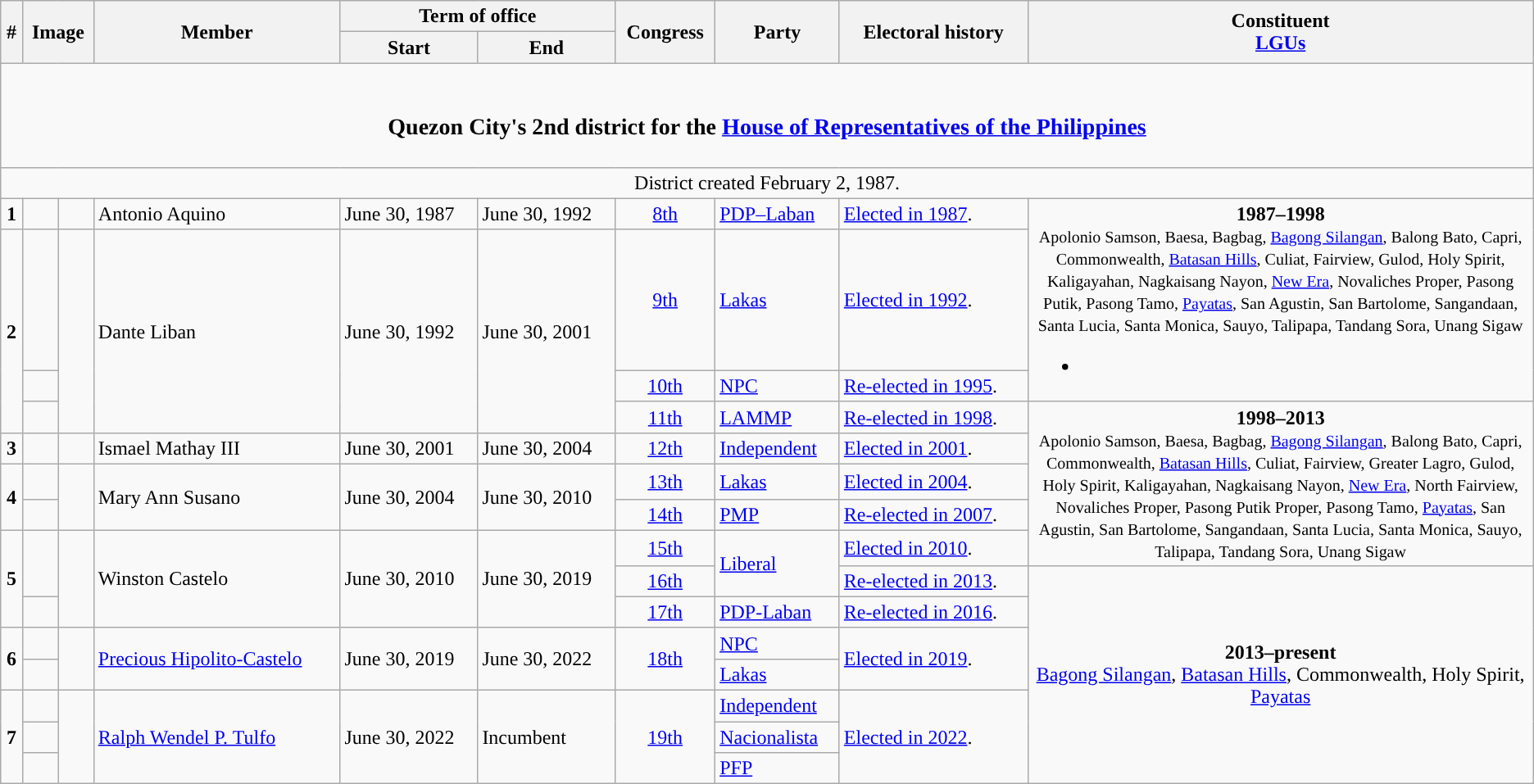<table class="wikitable">
<tr>
<th rowspan="2">#</th>
<th colspan="2" rowspan="2">Image</th>
<th rowspan="2">Member</th>
<th colspan="2">Term of office</th>
<th rowspan="2">Congress</th>
<th rowspan="2">Party</th>
<th rowspan="2">Electoral history</th>
<th rowspan="2" width="33%">Constituent<br><a href='#'>LGUs</a></th>
</tr>
<tr>
<th>Start</th>
<th>End</th>
</tr>
<tr>
<td colspan="10" style="text-align:center;"><br><h3>Quezon City's 2nd district for the <a href='#'>House of Representatives of the Philippines</a></h3></td>
</tr>
<tr>
<td colspan="10" style="text-align:center;">District created February 2, 1987.</td>
</tr>
<tr>
<td style="text-align:center;"><strong>1</strong></td>
<td style="color:inherit;background:"></td>
<td></td>
<td>Antonio Aquino</td>
<td>June 30, 1987</td>
<td>June 30, 1992</td>
<td style="text-align:center;"><a href='#'>8th</a></td>
<td><a href='#'>PDP–Laban</a></td>
<td><a href='#'>Elected in 1987</a>.</td>
<td rowspan="3" style="text-align:center;"><strong>1987–1998</strong><br><small>Apolonio Samson, Baesa, Bagbag, <a href='#'>Bagong Silangan</a>, Balong Bato, Capri, Commonwealth, <a href='#'>Batasan Hills</a>, Culiat, Fairview, Gulod, Holy Spirit, Kaligayahan, Nagkaisang Nayon, <a href='#'>New Era</a>, Novaliches Proper, Pasong Putik, Pasong Tamo, <a href='#'>Payatas</a>, San Agustin, San Bartolome, Sangandaan, Santa Lucia, Santa Monica, Sauyo, Talipapa, Tandang Sora, Unang Sigaw</small><br><ul><li></li></ul></td>
</tr>
<tr>
<td style="text-align:center;" rowspan=3><strong>2</strong></td>
<td style="color:inherit;background:"></td>
<td rowspan=3></td>
<td rowspan=3>Dante Liban</td>
<td rowspan=3>June 30, 1992</td>
<td rowspan=3>June 30, 2001</td>
<td style="text-align:center;"><a href='#'>9th</a></td>
<td><a href='#'>Lakas</a></td>
<td><a href='#'>Elected in 1992</a>.</td>
</tr>
<tr>
<td style="color:inherit;background:"></td>
<td style="text-align:center;"><a href='#'>10th</a></td>
<td><a href='#'>NPC</a></td>
<td><a href='#'>Re-elected in 1995</a>.</td>
</tr>
<tr>
<td style="color:inherit;background:"></td>
<td style="text-align:center;"><a href='#'>11th</a></td>
<td><a href='#'>LAMMP</a></td>
<td><a href='#'>Re-elected in 1998</a>.</td>
<td rowspan="5" style="text-align:center;"><strong>1998–2013</strong><br><small>Apolonio Samson, Baesa, Bagbag, <a href='#'>Bagong Silangan</a>, Balong Bato, Capri, Commonwealth, <a href='#'>Batasan Hills</a>, Culiat, Fairview, Greater Lagro, Gulod, Holy Spirit, Kaligayahan, Nagkaisang Nayon, <a href='#'>New Era</a>, North Fairview, Novaliches Proper, Pasong Putik Proper, Pasong Tamo, <a href='#'>Payatas</a>, San Agustin, San Bartolome, Sangandaan, Santa Lucia, Santa Monica, Sauyo, Talipapa, Tandang Sora, Unang Sigaw</small></td>
</tr>
<tr>
<td style="text-align:center;"><strong>3</strong></td>
<td style="color:inherit;background:"></td>
<td></td>
<td>Ismael Mathay III</td>
<td>June 30, 2001</td>
<td>June 30, 2004</td>
<td style="text-align:center;"><a href='#'>12th</a></td>
<td><a href='#'>Independent</a></td>
<td><a href='#'>Elected in 2001</a>.</td>
</tr>
<tr>
<td style="text-align:center;" rowspan=2><strong>4</strong></td>
<td style="color:inherit;background:"></td>
<td rowspan=2></td>
<td rowspan=2>Mary Ann Susano</td>
<td rowspan=2>June 30, 2004</td>
<td rowspan=2>June 30, 2010</td>
<td style="text-align:center;"><a href='#'>13th</a></td>
<td><a href='#'>Lakas</a></td>
<td><a href='#'>Elected in 2004</a>.</td>
</tr>
<tr>
<td style="color:inherit;background:"></td>
<td style="text-align:center;"><a href='#'>14th</a></td>
<td><a href='#'>PMP</a></td>
<td><a href='#'>Re-elected in 2007</a>.</td>
</tr>
<tr>
<td style="text-align:center;" rowspan=3><strong>5</strong></td>
<td rowspan=2 style="color:inherit;background:"></td>
<td rowspan=3></td>
<td rowspan=3>Winston Castelo</td>
<td rowspan=3>June 30, 2010</td>
<td rowspan=3>June 30, 2019</td>
<td style="text-align:center;"><a href='#'>15th</a></td>
<td rowspan=2><a href='#'>Liberal</a></td>
<td><a href='#'>Elected in 2010</a>.</td>
</tr>
<tr>
<td style="text-align:center;"><a href='#'>16th</a></td>
<td><a href='#'>Re-elected in 2013</a>.</td>
<td rowspan="7" style="text-align:center;"><strong>2013–present</strong><br><a href='#'>Bagong Silangan</a>, <a href='#'>Batasan Hills</a>, Commonwealth, Holy Spirit, <a href='#'>Payatas</a></td>
</tr>
<tr>
<td style="color:inherit;background:"></td>
<td style="text-align:center;"><a href='#'>17th</a></td>
<td><a href='#'>PDP-Laban</a></td>
<td><a href='#'>Re-elected in 2016</a>.</td>
</tr>
<tr>
<td style="text-align:center;" rowspan=2><strong>6</strong></td>
<td style="color:inherit;background:"></td>
<td rowspan=2></td>
<td rowspan=2><a href='#'>Precious Hipolito-Castelo</a></td>
<td rowspan=2>June 30, 2019</td>
<td rowspan=2>June 30, 2022</td>
<td style="text-align:center;" rowspan=2><a href='#'>18th</a></td>
<td><a href='#'>NPC</a></td>
<td rowspan=2><a href='#'>Elected in 2019</a>.</td>
</tr>
<tr>
<td style="color:inherit;background:"></td>
<td><a href='#'>Lakas</a></td>
</tr>
<tr>
<td style="text-align:center;" rowspan=3><strong>7</strong></td>
<td style="color:inherit;background:"></td>
<td rowspan=3></td>
<td rowspan=3><a href='#'>Ralph Wendel P. Tulfo</a></td>
<td rowspan=3>June 30, 2022</td>
<td rowspan=3>Incumbent</td>
<td style="text-align:center;" rowspan=3><a href='#'>19th</a></td>
<td><a href='#'>Independent</a></td>
<td rowspan=3><a href='#'>Elected in 2022</a>.</td>
</tr>
<tr>
<td style="color:inherit;background:"></td>
<td><a href='#'>Nacionalista</a></td>
</tr>
<tr>
<td style="color:inherit;background:"></td>
<td><a href='#'>PFP</a></td>
</tr>
</table>
